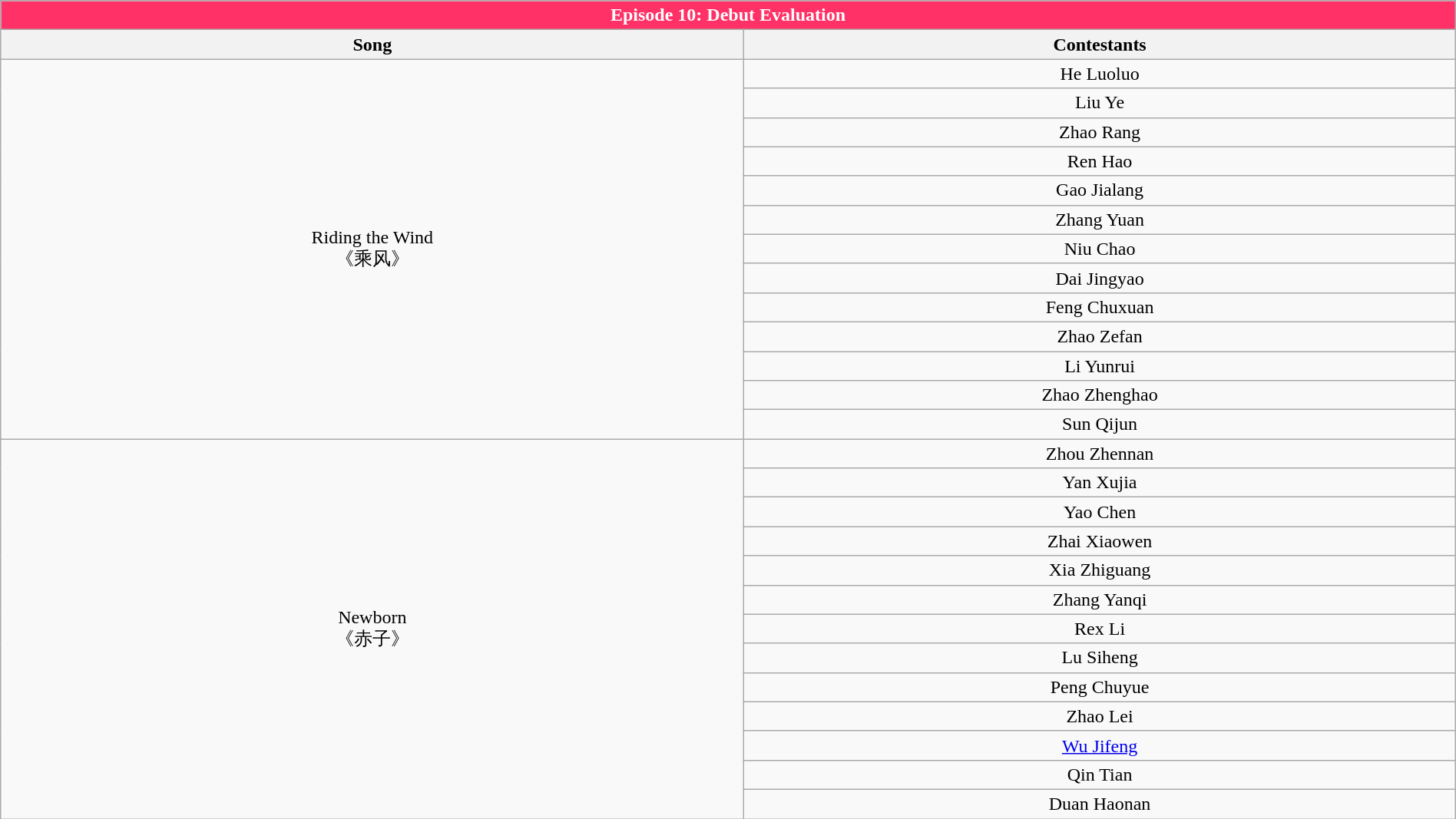<table class="wikitable sortable mw-collapsible mw-collapsed" style=text-align:center width=100%>
<tr>
<th colspan="2" style="background:#FF3166; color:white">Episode 10: Debut Evaluation</th>
</tr>
<tr>
<th>Song</th>
<th>Contestants</th>
</tr>
<tr>
<td rowspan="13">Riding the Wind<br>《乘风》</td>
<td>He Luoluo</td>
</tr>
<tr>
<td>Liu Ye</td>
</tr>
<tr>
<td>Zhao Rang</td>
</tr>
<tr>
<td>Ren Hao</td>
</tr>
<tr>
<td>Gao Jialang</td>
</tr>
<tr>
<td>Zhang Yuan</td>
</tr>
<tr>
<td>Niu Chao</td>
</tr>
<tr>
<td>Dai Jingyao</td>
</tr>
<tr>
<td>Feng Chuxuan</td>
</tr>
<tr>
<td>Zhao Zefan</td>
</tr>
<tr>
<td>Li Yunrui</td>
</tr>
<tr>
<td>Zhao Zhenghao</td>
</tr>
<tr>
<td>Sun Qijun</td>
</tr>
<tr>
<td rowspan="13">Newborn<br>《赤子》</td>
<td>Zhou Zhennan</td>
</tr>
<tr>
<td>Yan Xujia</td>
</tr>
<tr>
<td>Yao Chen</td>
</tr>
<tr>
<td>Zhai Xiaowen</td>
</tr>
<tr>
<td>Xia Zhiguang</td>
</tr>
<tr>
<td>Zhang Yanqi</td>
</tr>
<tr>
<td>Rex Li</td>
</tr>
<tr>
<td>Lu Siheng</td>
</tr>
<tr>
<td>Peng Chuyue</td>
</tr>
<tr>
<td>Zhao Lei</td>
</tr>
<tr>
<td><a href='#'>Wu Jifeng</a></td>
</tr>
<tr>
<td>Qin Tian</td>
</tr>
<tr>
<td>Duan Haonan</td>
</tr>
</table>
